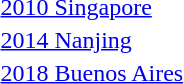<table>
<tr>
<td><a href='#'>2010 Singapore</a><br></td>
<td></td>
<td></td>
<td></td>
</tr>
<tr>
<td><a href='#'>2014 Nanjing</a><br></td>
<td></td>
<td></td>
<td></td>
</tr>
<tr>
<td><a href='#'>2018 Buenos Aires</a><br></td>
<td></td>
<td></td>
<td></td>
</tr>
</table>
